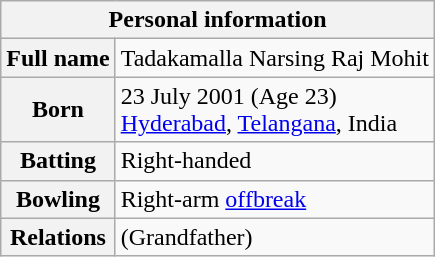<table class="wikitable">
<tr>
<th colspan="2">Personal information</th>
</tr>
<tr>
<th>Full name</th>
<td>Tadakamalla Narsing Raj Mohit</td>
</tr>
<tr>
<th>Born</th>
<td>23 July 2001 (Age 23)<br><a href='#'>Hyderabad</a>, <a href='#'>Telangana</a>, India</td>
</tr>
<tr>
<th>Batting</th>
<td>Right-handed</td>
</tr>
<tr>
<th>Bowling</th>
<td>Right-arm <a href='#'>offbreak</a></td>
</tr>
<tr>
<th>Relations</th>
<td> (Grandfather)</td>
</tr>
</table>
